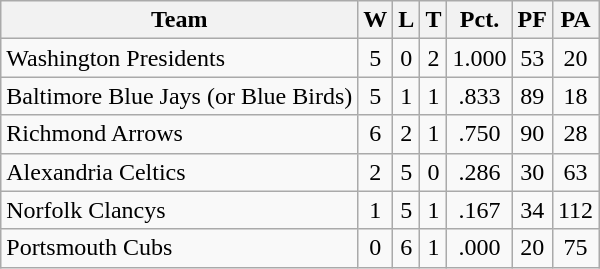<table class="wikitable">
<tr>
<th>Team</th>
<th>W</th>
<th>L</th>
<th>T</th>
<th>Pct.</th>
<th>PF</th>
<th>PA</th>
</tr>
<tr align="center">
<td align="left">Washington Presidents</td>
<td>5</td>
<td>0</td>
<td>2</td>
<td>1.000</td>
<td>53</td>
<td>20</td>
</tr>
<tr align="center">
<td align="left">Baltimore Blue Jays (or Blue Birds)</td>
<td>5</td>
<td>1</td>
<td>1</td>
<td>.833</td>
<td>89</td>
<td>18</td>
</tr>
<tr align="center">
<td align="left">Richmond Arrows</td>
<td>6</td>
<td>2</td>
<td>1</td>
<td>.750</td>
<td>90</td>
<td>28</td>
</tr>
<tr align="center">
<td align="left">Alexandria Celtics</td>
<td>2</td>
<td>5</td>
<td>0</td>
<td>.286</td>
<td>30</td>
<td>63</td>
</tr>
<tr align="center">
<td align="left">Norfolk Clancys</td>
<td>1</td>
<td>5</td>
<td>1</td>
<td>.167</td>
<td>34</td>
<td>112</td>
</tr>
<tr align="center">
<td align="left">Portsmouth Cubs</td>
<td>0</td>
<td>6</td>
<td>1</td>
<td>.000</td>
<td>20</td>
<td>75</td>
</tr>
</table>
